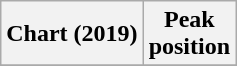<table class="wikitable sortable plainrowheaders">
<tr>
<th>Chart (2019)</th>
<th>Peak<br>position</th>
</tr>
<tr>
</tr>
</table>
